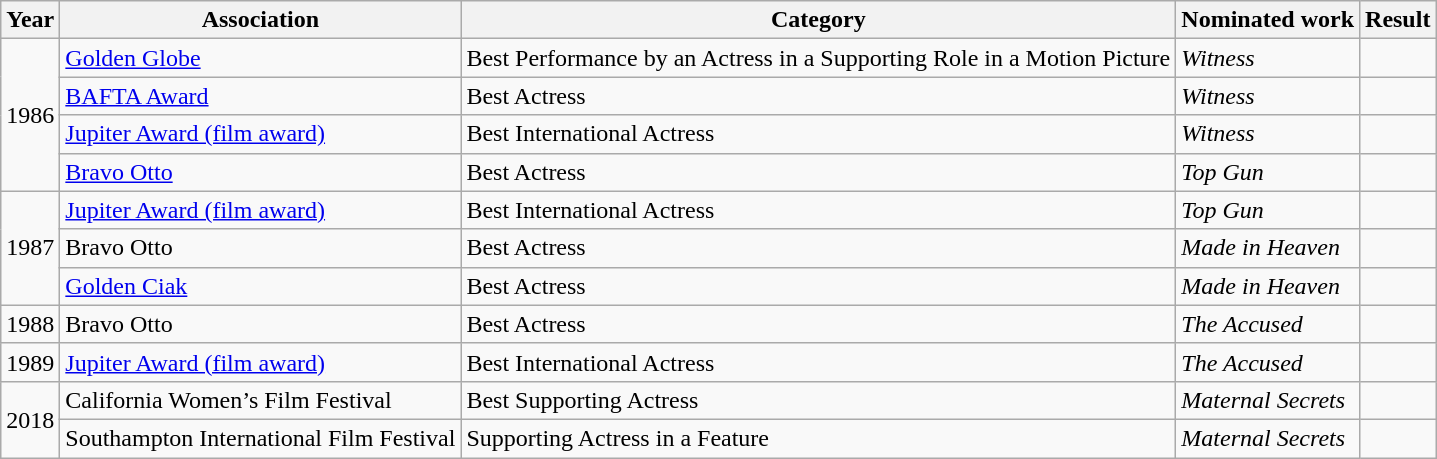<table class="wikitable sortable">
<tr>
<th>Year</th>
<th>Association</th>
<th>Category</th>
<th>Nominated work</th>
<th>Result</th>
</tr>
<tr>
<td rowspan="4">1986</td>
<td><a href='#'>Golden Globe</a></td>
<td>Best Performance by an Actress in a Supporting Role in a Motion Picture</td>
<td><em>Witness</em></td>
<td></td>
</tr>
<tr>
<td><a href='#'>BAFTA Award</a></td>
<td>Best Actress</td>
<td><em>Witness</em></td>
<td></td>
</tr>
<tr>
<td><a href='#'>Jupiter Award (film award)</a></td>
<td>Best International Actress</td>
<td><em>Witness</em></td>
<td></td>
</tr>
<tr>
<td><a href='#'>Bravo Otto</a></td>
<td>Best Actress</td>
<td><em>Top Gun</em></td>
<td></td>
</tr>
<tr>
<td rowspan="3">1987</td>
<td><a href='#'>Jupiter Award (film award)</a></td>
<td>Best International Actress</td>
<td><em>Top Gun</em></td>
<td></td>
</tr>
<tr>
<td>Bravo Otto</td>
<td>Best Actress</td>
<td><em>Made in Heaven</em></td>
<td></td>
</tr>
<tr>
<td><a href='#'>Golden Ciak</a></td>
<td>Best Actress</td>
<td><em>Made in Heaven</em></td>
<td></td>
</tr>
<tr>
<td>1988</td>
<td>Bravo Otto</td>
<td>Best Actress</td>
<td><em>The Accused</em></td>
<td></td>
</tr>
<tr>
<td>1989</td>
<td><a href='#'>Jupiter Award (film award)</a></td>
<td>Best International Actress</td>
<td><em>The Accused</em></td>
<td></td>
</tr>
<tr>
<td rowspan="2">2018</td>
<td>California Women’s Film Festival</td>
<td>Best Supporting Actress</td>
<td><em>Maternal Secrets</em></td>
<td></td>
</tr>
<tr>
<td>Southampton International Film Festival</td>
<td>Supporting Actress in a Feature</td>
<td><em>Maternal Secrets</em></td>
<td></td>
</tr>
</table>
